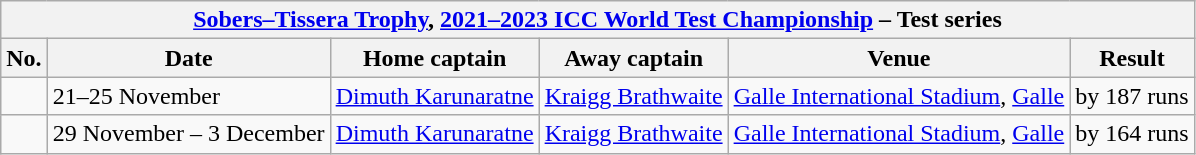<table class="wikitable">
<tr>
<th colspan="9"><a href='#'>Sobers–Tissera Trophy</a>, <a href='#'>2021–2023 ICC World Test Championship</a> – Test series</th>
</tr>
<tr>
<th>No.</th>
<th>Date</th>
<th>Home captain</th>
<th>Away captain</th>
<th>Venue</th>
<th>Result</th>
</tr>
<tr>
<td></td>
<td>21–25 November</td>
<td><a href='#'>Dimuth Karunaratne</a></td>
<td><a href='#'>Kraigg Brathwaite</a></td>
<td><a href='#'>Galle International Stadium</a>, <a href='#'>Galle</a></td>
<td> by 187 runs</td>
</tr>
<tr>
<td></td>
<td>29 November – 3 December</td>
<td><a href='#'>Dimuth Karunaratne</a></td>
<td><a href='#'>Kraigg Brathwaite</a></td>
<td><a href='#'>Galle International Stadium</a>, <a href='#'>Galle</a></td>
<td> by 164 runs</td>
</tr>
</table>
